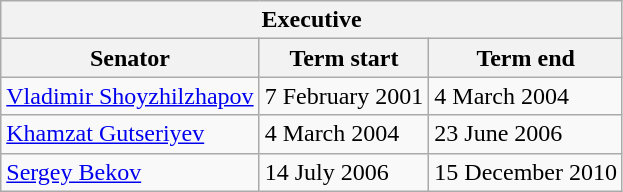<table class="wikitable sortable">
<tr>
<th colspan=3>Executive</th>
</tr>
<tr>
<th>Senator</th>
<th>Term start</th>
<th>Term end</th>
</tr>
<tr>
<td><a href='#'>Vladimir Shoyzhilzhapov</a></td>
<td>7 February 2001</td>
<td>4 March 2004</td>
</tr>
<tr>
<td><a href='#'>Khamzat Gutseriyev</a></td>
<td>4 March 2004</td>
<td>23 June 2006</td>
</tr>
<tr>
<td><a href='#'>Sergey Bekov</a></td>
<td>14 July 2006</td>
<td>15 December 2010</td>
</tr>
</table>
